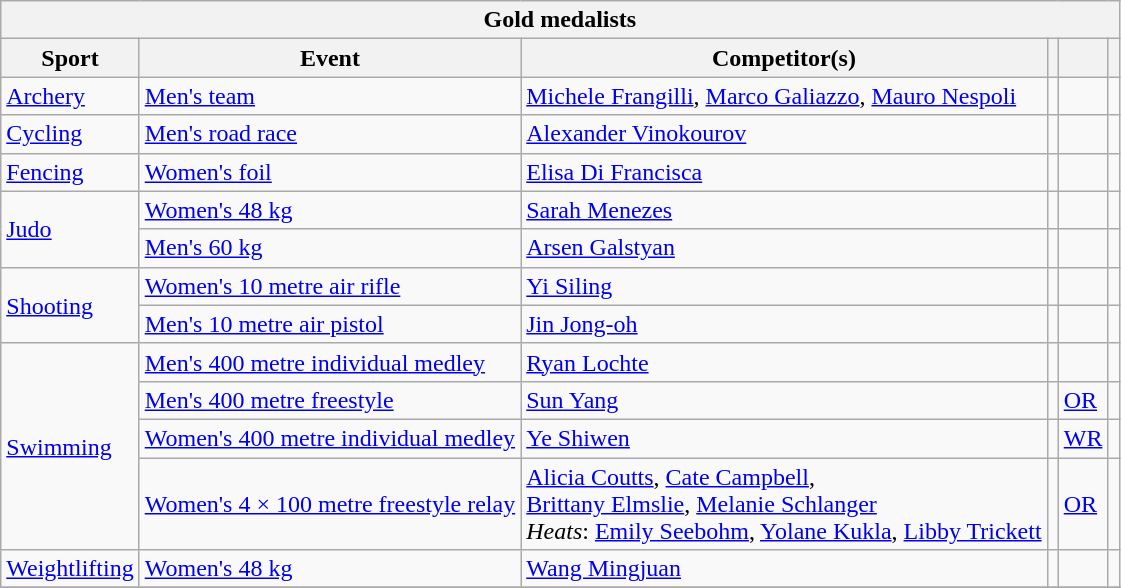<table class="wikitable">
<tr>
<th colspan="6">Gold medalists</th>
</tr>
<tr>
<th>Sport</th>
<th>Event</th>
<th>Competitor(s)</th>
<th></th>
<th></th>
<th></th>
</tr>
<tr>
<td><a href='#'>Archery</a></td>
<td><a href='#'>Men's team</a></td>
<td><a href='#'>Michele Frangilli</a>, <a href='#'>Marco Galiazzo</a>, <a href='#'>Mauro Nespoli</a></td>
<td></td>
<td></td>
<td></td>
</tr>
<tr>
<td><a href='#'>Cycling</a></td>
<td><a href='#'>Men's road race</a></td>
<td><a href='#'>Alexander Vinokourov</a></td>
<td></td>
<td></td>
<td></td>
</tr>
<tr>
<td><a href='#'>Fencing</a></td>
<td><a href='#'>Women's foil</a></td>
<td><a href='#'>Elisa Di Francisca</a></td>
<td></td>
<td></td>
<td></td>
</tr>
<tr>
<td rowspan="2"><a href='#'>Judo</a></td>
<td><a href='#'>Women's 48 kg</a></td>
<td><a href='#'>Sarah Menezes</a></td>
<td></td>
<td></td>
<td></td>
</tr>
<tr>
<td><a href='#'>Men's 60 kg</a></td>
<td><a href='#'>Arsen Galstyan</a></td>
<td></td>
<td></td>
<td></td>
</tr>
<tr>
<td rowspan="2"><a href='#'>Shooting</a></td>
<td><a href='#'>Women's 10 metre air rifle</a></td>
<td><a href='#'>Yi Siling</a></td>
<td></td>
<td></td>
<td></td>
</tr>
<tr>
<td><a href='#'>Men's 10 metre air pistol</a></td>
<td><a href='#'>Jin Jong-oh</a></td>
<td></td>
<td></td>
<td></td>
</tr>
<tr>
<td rowspan="4"><a href='#'>Swimming</a></td>
<td><a href='#'>Men's 400 metre individual medley</a></td>
<td><a href='#'>Ryan Lochte</a></td>
<td></td>
<td></td>
<td></td>
</tr>
<tr>
<td><a href='#'>Men's 400 metre freestyle</a></td>
<td><a href='#'>Sun Yang</a></td>
<td></td>
<td><a href='#'>OR</a></td>
<td></td>
</tr>
<tr>
<td><a href='#'>Women's 400 metre individual medley</a></td>
<td><a href='#'>Ye Shiwen</a></td>
<td></td>
<td><a href='#'>WR</a></td>
<td></td>
</tr>
<tr>
<td><a href='#'>Women's 4 × 100 metre freestyle relay</a></td>
<td><a href='#'>Alicia Coutts</a>, <a href='#'>Cate Campbell</a>,<br><a href='#'>Brittany Elmslie</a>, <a href='#'>Melanie Schlanger</a><br><em>Heats</em>: <a href='#'>Emily Seebohm</a>, <a href='#'>Yolane Kukla</a>, <a href='#'>Libby Trickett</a></td>
<td></td>
<td><a href='#'>OR</a></td>
<td></td>
</tr>
<tr>
<td><a href='#'>Weightlifting</a></td>
<td><a href='#'>Women's 48 kg</a></td>
<td><a href='#'>Wang Mingjuan</a></td>
<td></td>
<td></td>
<td></td>
</tr>
<tr>
</tr>
</table>
